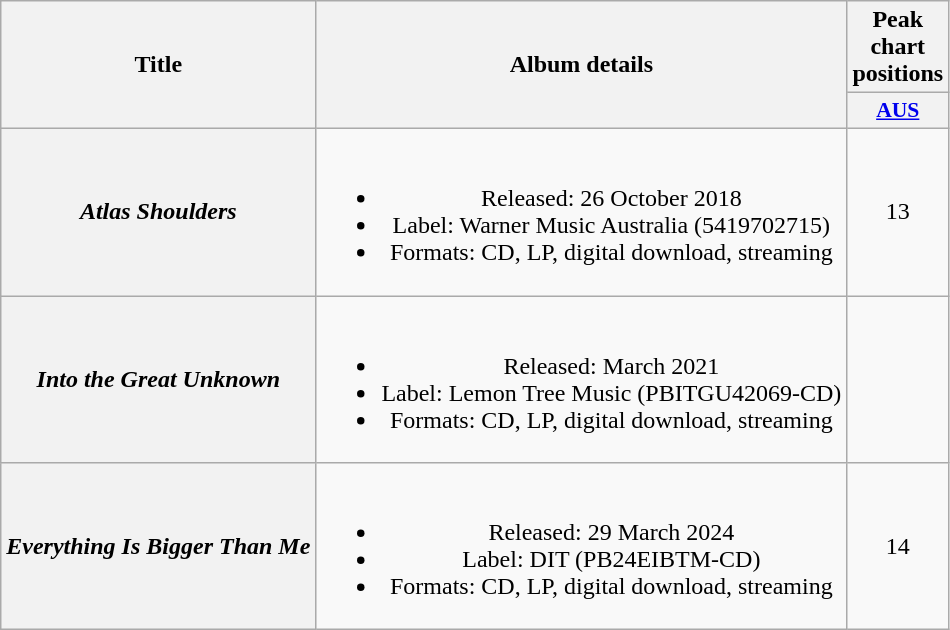<table class="wikitable plainrowheaders" style="text-align:center;">
<tr>
<th rowspan="2">Title</th>
<th rowspan="2">Album details</th>
<th colspan="1">Peak chart positions</th>
</tr>
<tr>
<th scope="col" style="width:3em;font-size:90%;"><a href='#'>AUS</a><br></th>
</tr>
<tr>
<th scope="row"><em>Atlas Shoulders</em></th>
<td><br><ul><li>Released: 26 October 2018</li><li>Label: Warner Music Australia (5419702715)</li><li>Formats: CD, LP, digital download, streaming</li></ul></td>
<td>13</td>
</tr>
<tr>
<th scope="row"><em>Into the Great Unknown</em></th>
<td><br><ul><li>Released: March 2021</li><li>Label: Lemon Tree Music (PBITGU42069-CD)</li><li>Formats: CD, LP, digital download, streaming</li></ul></td>
<td></td>
</tr>
<tr>
<th scope="row"><em>Everything Is Bigger Than Me</em></th>
<td><br><ul><li>Released: 29 March 2024</li><li>Label: DIT (PB24EIBTM-CD)</li><li>Formats: CD, LP, digital download, streaming</li></ul></td>
<td>14</td>
</tr>
</table>
